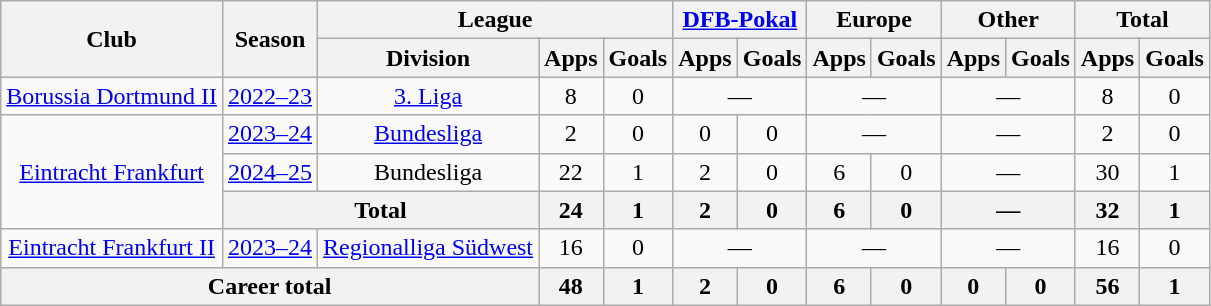<table class="wikitable" style="text-align: center">
<tr>
<th rowspan="2">Club</th>
<th rowspan="2">Season</th>
<th colspan="3">League</th>
<th colspan="2"><a href='#'>DFB-Pokal</a></th>
<th colspan="2">Europe</th>
<th colspan="2">Other</th>
<th colspan="2">Total</th>
</tr>
<tr>
<th>Division</th>
<th>Apps</th>
<th>Goals</th>
<th>Apps</th>
<th>Goals</th>
<th>Apps</th>
<th>Goals</th>
<th>Apps</th>
<th>Goals</th>
<th>Apps</th>
<th>Goals</th>
</tr>
<tr>
<td><a href='#'>Borussia Dortmund II</a></td>
<td><a href='#'>2022–23</a></td>
<td><a href='#'>3. Liga</a></td>
<td>8</td>
<td>0</td>
<td colspan="2">—</td>
<td colspan="2">—</td>
<td colspan="2">—</td>
<td>8</td>
<td>0</td>
</tr>
<tr>
<td rowspan="3"><a href='#'>Eintracht Frankfurt</a></td>
<td><a href='#'>2023–24</a></td>
<td><a href='#'>Bundesliga</a></td>
<td>2</td>
<td>0</td>
<td>0</td>
<td>0</td>
<td colspan="2">—</td>
<td colspan="2">—</td>
<td>2</td>
<td>0</td>
</tr>
<tr>
<td><a href='#'>2024–25</a></td>
<td>Bundesliga</td>
<td>22</td>
<td>1</td>
<td>2</td>
<td>0</td>
<td>6</td>
<td>0</td>
<td colspan="2">—</td>
<td>30</td>
<td>1</td>
</tr>
<tr>
<th colspan="2">Total</th>
<th>24</th>
<th>1</th>
<th>2</th>
<th>0</th>
<th>6</th>
<th>0</th>
<th colspan="2">—</th>
<th>32</th>
<th>1</th>
</tr>
<tr>
<td><a href='#'>Eintracht Frankfurt II</a></td>
<td><a href='#'>2023–24</a></td>
<td><a href='#'>Regionalliga Südwest</a></td>
<td>16</td>
<td>0</td>
<td colspan="2">—</td>
<td colspan="2">—</td>
<td colspan="2">—</td>
<td>16</td>
<td>0</td>
</tr>
<tr>
<th colspan="3">Career total</th>
<th>48</th>
<th>1</th>
<th>2</th>
<th>0</th>
<th>6</th>
<th>0</th>
<th>0</th>
<th>0</th>
<th>56</th>
<th>1</th>
</tr>
</table>
